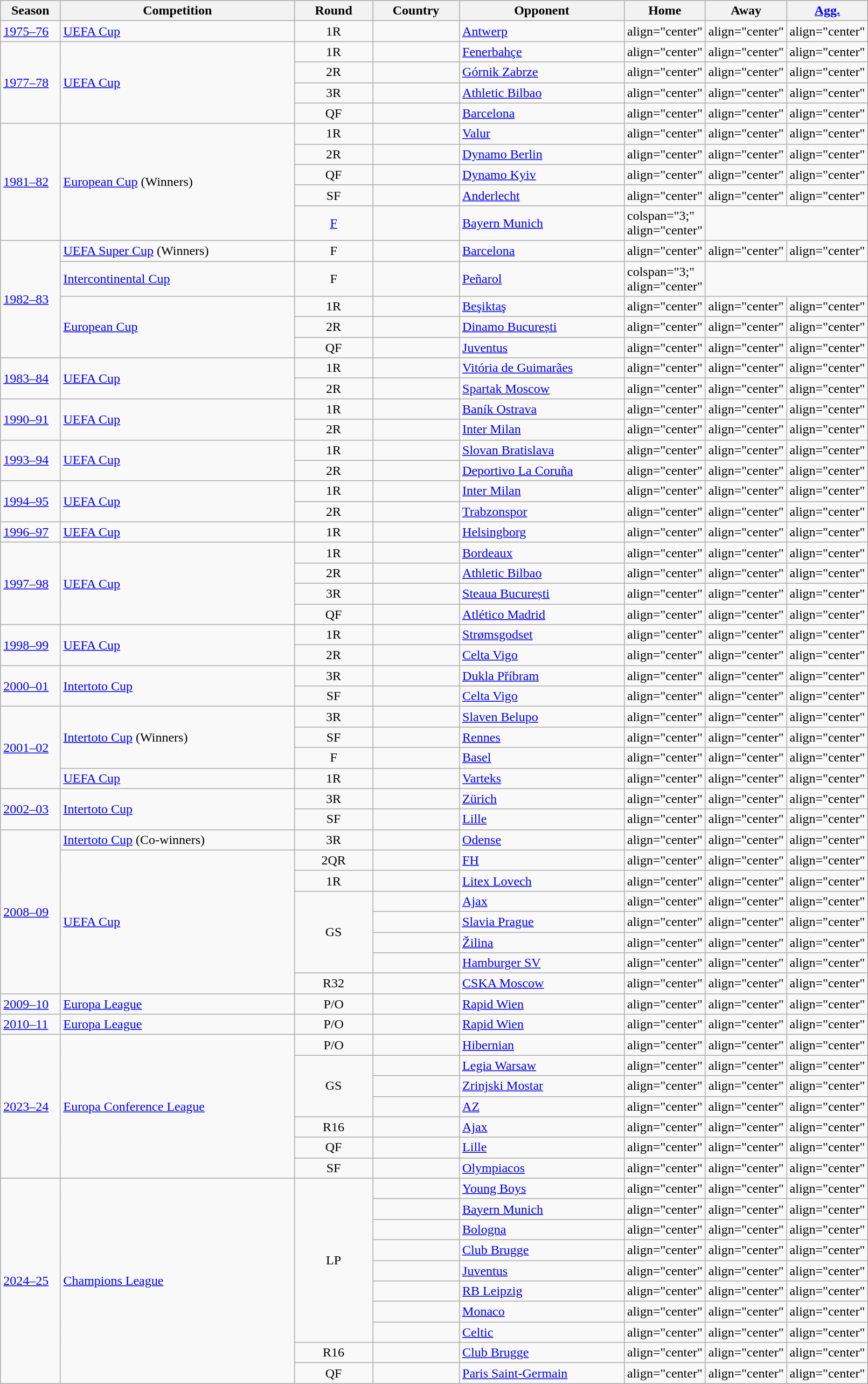<table class="wikitable sortable" width =85%>
<tr>
<th width=11">Season</th>
<th width=27%>Competition</th>
<th width=9%>Round</th>
<th width=10%>Country</th>
<th width=19%>Opponent</th>
<th width=8%>Home</th>
<th width=8%>Away</th>
<th width=8%><a href='#'>Agg.</a></th>
</tr>
<tr>
<td><a href='#'>1975–76</a></td>
<td><a href='#'>UEFA Cup</a></td>
<td align="center">1R</td>
<td></td>
<td><a href='#'>Antwerp</a></td>
<td>align="center"</td>
<td>align="center"</td>
<td>align="center"</td>
</tr>
<tr>
<td rowspan=4><a href='#'>1977–78</a></td>
<td rowspan=4><a href='#'>UEFA Cup</a></td>
<td align="center">1R</td>
<td></td>
<td><a href='#'>Fenerbahçe</a></td>
<td>align="center"</td>
<td>align="center"</td>
<td>align="center"</td>
</tr>
<tr>
<td align="center">2R</td>
<td></td>
<td><a href='#'>Górnik Zabrze</a></td>
<td>align="center"</td>
<td>align="center"</td>
<td>align="center"</td>
</tr>
<tr>
<td align="center">3R</td>
<td></td>
<td><a href='#'>Athletic Bilbao</a></td>
<td>align="center"</td>
<td>align="center"</td>
<td>align="center"</td>
</tr>
<tr>
<td align="center">QF</td>
<td></td>
<td><a href='#'>Barcelona</a></td>
<td>align="center"</td>
<td>align="center"</td>
<td>align="center"</td>
</tr>
<tr>
<td rowspan=5><a href='#'>1981–82</a></td>
<td rowspan=5><a href='#'>European Cup</a> (Winners)</td>
<td align="center">1R</td>
<td></td>
<td><a href='#'>Valur</a></td>
<td>align="center"</td>
<td>align="center"</td>
<td>align="center"</td>
</tr>
<tr>
<td align="center">2R</td>
<td></td>
<td><a href='#'>Dynamo Berlin</a></td>
<td>align="center"</td>
<td>align="center"</td>
<td>align="center"</td>
</tr>
<tr>
<td align="center">QF</td>
<td></td>
<td><a href='#'>Dynamo Kyiv</a></td>
<td>align="center"</td>
<td>align="center"</td>
<td>align="center"</td>
</tr>
<tr>
<td align="center">SF</td>
<td></td>
<td><a href='#'>Anderlecht</a></td>
<td>align="center"</td>
<td>align="center"</td>
<td>align="center"</td>
</tr>
<tr>
<td align="center"><a href='#'>F</a></td>
<td></td>
<td><a href='#'>Bayern Munich</a></td>
<td>colspan="3;" align="center"</td>
</tr>
<tr>
<td rowspan=5><a href='#'>1982–83</a></td>
<td><a href='#'>UEFA Super Cup</a> (Winners)</td>
<td align="center">F</td>
<td></td>
<td><a href='#'>Barcelona</a></td>
<td>align="center"</td>
<td>align="center"</td>
<td>align="center"</td>
</tr>
<tr>
<td><a href='#'>Intercontinental Cup</a></td>
<td align="center">F</td>
<td></td>
<td><a href='#'>Peñarol</a></td>
<td>colspan="3;" align="center"</td>
</tr>
<tr>
<td rowspan=3><a href='#'>European Cup</a></td>
<td align="center">1R</td>
<td></td>
<td><a href='#'>Beşiktaş</a></td>
<td>align="center"</td>
<td>align="center"</td>
<td>align="center"</td>
</tr>
<tr>
<td align="center">2R</td>
<td></td>
<td><a href='#'>Dinamo București</a></td>
<td>align="center"</td>
<td>align="center"</td>
<td>align="center"</td>
</tr>
<tr>
<td align="center">QF</td>
<td></td>
<td><a href='#'>Juventus</a></td>
<td>align="center"</td>
<td>align="center"</td>
<td>align="center"</td>
</tr>
<tr>
<td rowspan=2><a href='#'>1983–84</a></td>
<td rowspan=2><a href='#'>UEFA Cup</a></td>
<td align="center">1R</td>
<td></td>
<td><a href='#'>Vitória de Guimarães</a></td>
<td>align="center"</td>
<td>align="center"</td>
<td>align="center"</td>
</tr>
<tr>
<td align="center">2R</td>
<td></td>
<td><a href='#'>Spartak Moscow</a></td>
<td>align="center"</td>
<td>align="center"</td>
<td>align="center"</td>
</tr>
<tr>
<td rowspan=2><a href='#'>1990–91</a></td>
<td rowspan=2><a href='#'>UEFA Cup</a></td>
<td align="center">1R</td>
<td></td>
<td><a href='#'>Baník Ostrava</a></td>
<td>align="center"</td>
<td>align="center"</td>
<td>align="center"</td>
</tr>
<tr>
<td align="center">2R</td>
<td></td>
<td><a href='#'>Inter Milan</a></td>
<td>align="center"</td>
<td>align="center"</td>
<td>align="center"</td>
</tr>
<tr>
<td rowspan=2><a href='#'>1993–94</a></td>
<td rowspan=2><a href='#'>UEFA Cup</a></td>
<td align="center">1R</td>
<td></td>
<td><a href='#'>Slovan Bratislava</a></td>
<td>align="center"</td>
<td>align="center"</td>
<td>align="center"</td>
</tr>
<tr>
<td align="center">2R</td>
<td></td>
<td><a href='#'>Deportivo La Coruña</a></td>
<td>align="center"</td>
<td>align="center"</td>
<td>align="center"</td>
</tr>
<tr>
<td rowspan=2><a href='#'>1994–95</a></td>
<td rowspan=2><a href='#'>UEFA Cup</a></td>
<td align="center">1R</td>
<td></td>
<td><a href='#'>Inter Milan</a></td>
<td>align="center" </td>
<td>align="center"</td>
<td>align="center"</td>
</tr>
<tr>
<td align="center">2R</td>
<td></td>
<td><a href='#'>Trabzonspor</a></td>
<td>align="center"</td>
<td>align="center"</td>
<td>align="center"</td>
</tr>
<tr>
<td><a href='#'>1996–97</a></td>
<td><a href='#'>UEFA Cup</a></td>
<td align="center">1R</td>
<td></td>
<td><a href='#'>Helsingborg</a></td>
<td>align="center"</td>
<td>align="center"</td>
<td>align="center"</td>
</tr>
<tr>
<td rowspan=4><a href='#'>1997–98</a></td>
<td rowspan=4><a href='#'>UEFA Cup</a></td>
<td align="center">1R</td>
<td></td>
<td><a href='#'>Bordeaux</a></td>
<td>align="center"</td>
<td>align="center"</td>
<td>align="center"</td>
</tr>
<tr>
<td align="center">2R</td>
<td></td>
<td><a href='#'>Athletic Bilbao</a></td>
<td>align="center"</td>
<td>align="center"</td>
<td>align="center"</td>
</tr>
<tr>
<td align="center">3R</td>
<td></td>
<td><a href='#'>Steaua București</a></td>
<td>align="center"</td>
<td>align="center"</td>
<td>align="center"</td>
</tr>
<tr>
<td align="center">QF</td>
<td></td>
<td><a href='#'>Atlético Madrid</a></td>
<td>align="center"</td>
<td>align="center"</td>
<td>align="center"</td>
</tr>
<tr>
<td rowspan=2><a href='#'>1998–99</a></td>
<td rowspan=2><a href='#'>UEFA Cup</a></td>
<td align="center">1R</td>
<td></td>
<td><a href='#'>Strømsgodset</a></td>
<td>align="center"</td>
<td>align="center"</td>
<td>align="center"</td>
</tr>
<tr>
<td align="center">2R</td>
<td></td>
<td><a href='#'>Celta Vigo</a></td>
<td>align="center"</td>
<td>align="center"</td>
<td>align="center"</td>
</tr>
<tr>
<td rowspan=2><a href='#'>2000–01</a></td>
<td rowspan=2><a href='#'>Intertoto Cup</a></td>
<td align="center">3R</td>
<td></td>
<td><a href='#'>Dukla Příbram</a></td>
<td>align="center"</td>
<td>align="center"</td>
<td>align="center"</td>
</tr>
<tr>
<td align="center">SF</td>
<td></td>
<td><a href='#'>Celta Vigo</a></td>
<td>align="center"</td>
<td>align="center"</td>
<td>align="center"</td>
</tr>
<tr>
<td rowspan=4><a href='#'>2001–02</a></td>
<td rowspan=3><a href='#'>Intertoto Cup</a> (Winners)</td>
<td align="center">3R</td>
<td></td>
<td><a href='#'>Slaven Belupo</a></td>
<td>align="center"</td>
<td>align="center"</td>
<td>align="center"</td>
</tr>
<tr>
<td align="center">SF</td>
<td></td>
<td><a href='#'>Rennes</a></td>
<td>align="center"</td>
<td>align="center"</td>
<td>align="center"</td>
</tr>
<tr>
<td align="center">F</td>
<td></td>
<td><a href='#'>Basel</a></td>
<td>align="center"</td>
<td>align="center"</td>
<td>align="center"</td>
</tr>
<tr>
<td><a href='#'>UEFA Cup</a></td>
<td align="center">1R</td>
<td></td>
<td><a href='#'>Varteks</a></td>
<td>align="center"</td>
<td>align="center"</td>
<td>align="center"</td>
</tr>
<tr>
<td rowspan=2><a href='#'>2002–03</a></td>
<td rowspan=2><a href='#'>Intertoto Cup</a></td>
<td align="center">3R</td>
<td></td>
<td><a href='#'>Zürich</a></td>
<td>align="center"</td>
<td>align="center"</td>
<td>align="center"</td>
</tr>
<tr>
<td align="center">SF</td>
<td></td>
<td><a href='#'>Lille</a></td>
<td>align="center"</td>
<td>align="center"</td>
<td>align="center"</td>
</tr>
<tr>
<td rowspan=8><a href='#'>2008–09</a></td>
<td><a href='#'>Intertoto Cup</a> (Co-winners)</td>
<td align="center">3R</td>
<td></td>
<td><a href='#'>Odense</a></td>
<td>align="center"</td>
<td>align="center"</td>
<td>align="center"</td>
</tr>
<tr>
<td rowspan=7><a href='#'>UEFA Cup</a></td>
<td align="center">2QR</td>
<td></td>
<td><a href='#'>FH</a></td>
<td>align="center"</td>
<td>align="center"</td>
<td>align="center"</td>
</tr>
<tr>
<td align="center">1R</td>
<td></td>
<td><a href='#'>Litex Lovech</a></td>
<td>align="center"</td>
<td>align="center"</td>
<td>align="center"</td>
</tr>
<tr>
<td align="center" rowspan=4>GS</td>
<td></td>
<td><a href='#'>Ajax</a></td>
<td>align="center"</td>
<td>align="center"</td>
<td>align="center"</td>
</tr>
<tr>
<td></td>
<td><a href='#'>Slavia Prague</a></td>
<td>align="center"</td>
<td>align="center"</td>
<td>align="center"</td>
</tr>
<tr>
<td></td>
<td><a href='#'>Žilina</a></td>
<td>align="center"</td>
<td>align="center"</td>
<td>align="center"</td>
</tr>
<tr>
<td></td>
<td><a href='#'>Hamburger SV</a></td>
<td>align="center"</td>
<td>align="center"</td>
<td>align="center"</td>
</tr>
<tr>
<td align="center">R32</td>
<td></td>
<td><a href='#'>CSKA Moscow</a></td>
<td>align="center"</td>
<td>align="center"</td>
<td>align="center"</td>
</tr>
<tr>
<td><a href='#'>2009–10</a></td>
<td><a href='#'>Europa League</a></td>
<td align="center">P/O</td>
<td></td>
<td><a href='#'>Rapid Wien</a></td>
<td>align="center"</td>
<td>align="center"</td>
<td>align="center"</td>
</tr>
<tr>
<td><a href='#'>2010–11</a></td>
<td><a href='#'>Europa League</a></td>
<td align="center">P/O</td>
<td></td>
<td><a href='#'>Rapid Wien</a></td>
<td>align="center"</td>
<td>align="center"</td>
<td>align="center"</td>
</tr>
<tr>
<td rowspan="7"><a href='#'>2023–24</a></td>
<td rowspan="7"><a href='#'>Europa Conference League</a></td>
<td align="center">P/O</td>
<td></td>
<td><a href='#'>Hibernian</a></td>
<td>align="center"</td>
<td>align="center"</td>
<td>align="center"</td>
</tr>
<tr>
<td rowspan="3" align="center">GS</td>
<td></td>
<td><a href='#'>Legia Warsaw</a></td>
<td>align="center"</td>
<td>align="center"</td>
<td>align="center"</td>
</tr>
<tr>
<td></td>
<td><a href='#'>Zrinjski Mostar</a></td>
<td>align="center"</td>
<td>align="center"</td>
<td>align="center"</td>
</tr>
<tr>
<td></td>
<td><a href='#'>AZ</a></td>
<td>align="center"</td>
<td>align="center"</td>
<td>align="center"</td>
</tr>
<tr>
<td align="center">R16</td>
<td></td>
<td><a href='#'>Ajax</a></td>
<td>align="center"</td>
<td>align="center"</td>
<td>align="center"</td>
</tr>
<tr>
<td align="center">QF</td>
<td></td>
<td><a href='#'>Lille</a></td>
<td>align="center"</td>
<td>align="center" </td>
<td>align="center"</td>
</tr>
<tr>
<td align="center">SF</td>
<td></td>
<td><a href='#'>Olympiacos</a></td>
<td>align="center"</td>
<td>align="center"</td>
<td>align="center"</td>
</tr>
<tr>
<td rowspan="10"><a href='#'>2024–25</a></td>
<td rowspan="10"><a href='#'>Champions League</a></td>
<td rowspan="8" align="center">LP</td>
<td></td>
<td><a href='#'>Young Boys</a></td>
<td>align="center" </td>
<td>align="center" </td>
<td>align="center" </td>
</tr>
<tr>
<td></td>
<td><a href='#'>Bayern Munich</a></td>
<td>align="center" </td>
<td>align="center" </td>
<td>align="center" </td>
</tr>
<tr>
<td></td>
<td><a href='#'>Bologna</a></td>
<td>align="center" </td>
<td>align="center" </td>
<td>align="center" </td>
</tr>
<tr>
<td></td>
<td><a href='#'>Club Brugge</a></td>
<td>align="center" </td>
<td>align="center" </td>
<td>align="center" </td>
</tr>
<tr>
<td></td>
<td><a href='#'>Juventus</a></td>
<td>align="center" </td>
<td>align="center" </td>
<td>align="center" </td>
</tr>
<tr>
<td></td>
<td><a href='#'>RB Leipzig</a></td>
<td>align="center" </td>
<td>align="center" </td>
<td>align="center" </td>
</tr>
<tr>
<td></td>
<td><a href='#'>Monaco</a></td>
<td>align="center" </td>
<td>align="center" </td>
<td>align="center" </td>
</tr>
<tr>
<td></td>
<td><a href='#'>Celtic</a></td>
<td>align="center" </td>
<td>align="center" </td>
<td>align="center" </td>
</tr>
<tr>
<td align="center">R16</td>
<td></td>
<td><a href='#'>Club Brugge</a></td>
<td>align="center" </td>
<td>align="center" </td>
<td>align="center"</td>
</tr>
<tr>
<td align="center">QF</td>
<td></td>
<td><a href='#'>Paris Saint-Germain</a></td>
<td>align="center" </td>
<td>align="center" </td>
<td>align="center"</td>
</tr>
</table>
